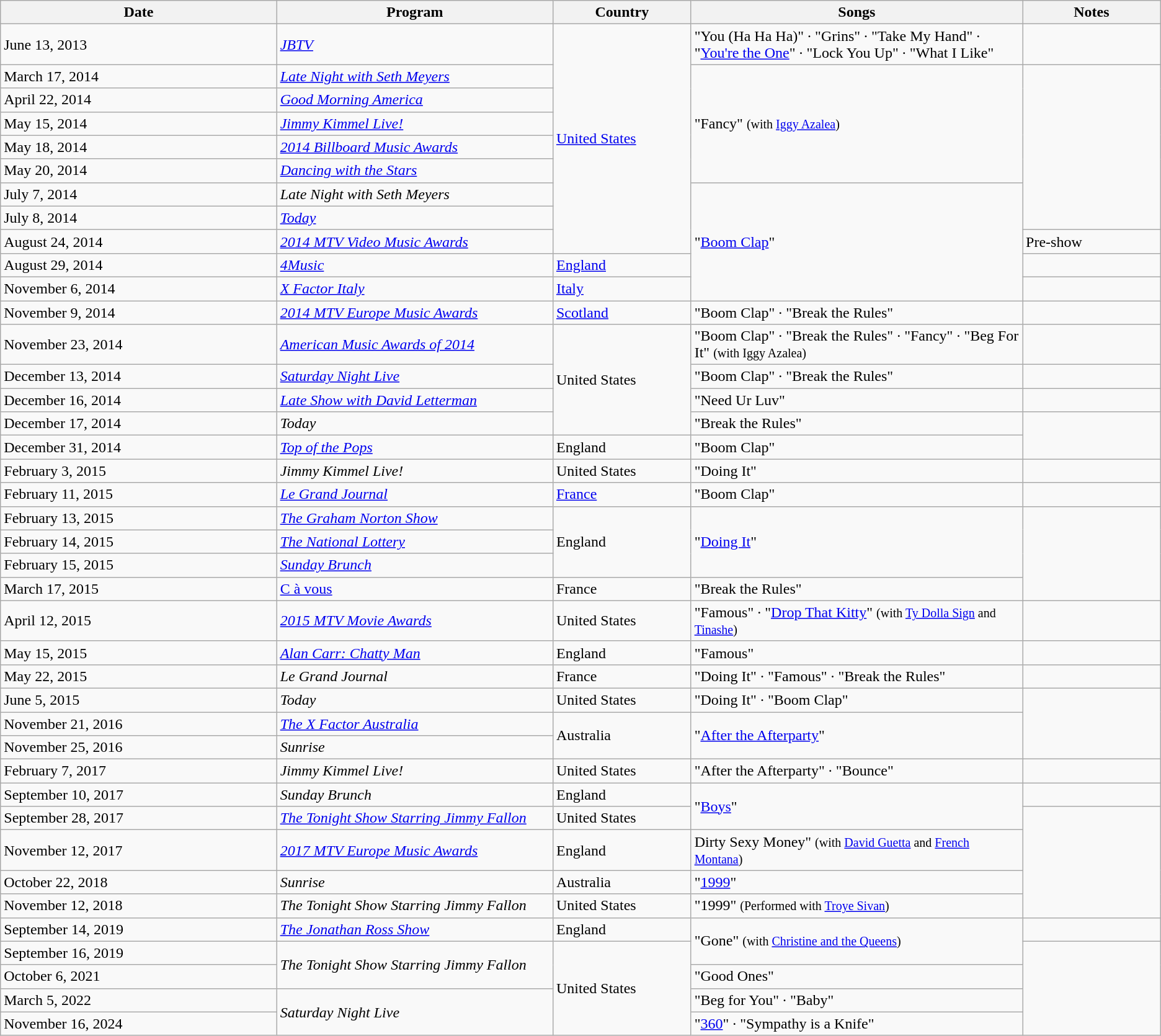<table class="wikitable">
<tr>
<th style="width:20%;">Date</th>
<th style="width:20%;">Program</th>
<th style="width:10%;">Country</th>
<th style="width:24%;">Songs</th>
<th style="width:10%;">Notes</th>
</tr>
<tr>
<td>June 13, 2013</td>
<td><em><a href='#'>JBTV</a></em></td>
<td rowspan="9"><a href='#'>United States</a></td>
<td>"You (Ha Ha Ha)" · "Grins" · "Take My Hand" · "<a href='#'>You're the One</a>" · "Lock You Up" · "What I Like"</td>
<td></td>
</tr>
<tr>
<td>March 17, 2014</td>
<td><em><a href='#'>Late Night with Seth Meyers</a></em></td>
<td rowspan="5">"Fancy" <small>(with <a href='#'>Iggy Azalea</a>)</small></td>
</tr>
<tr>
<td>April 22, 2014</td>
<td><em><a href='#'>Good Morning America</a></em></td>
</tr>
<tr>
<td>May 15, 2014</td>
<td><em><a href='#'>Jimmy Kimmel Live!</a></em></td>
</tr>
<tr>
<td>May 18, 2014</td>
<td><em><a href='#'>2014 Billboard Music Awards</a></em></td>
</tr>
<tr>
<td>May 20, 2014</td>
<td><em><a href='#'>Dancing with the Stars</a></em></td>
</tr>
<tr>
<td>July 7, 2014</td>
<td><em>Late Night with Seth Meyers</em></td>
<td rowspan="5">"<a href='#'>Boom Clap</a>"</td>
</tr>
<tr>
<td>July 8, 2014</td>
<td><em><a href='#'>Today</a></em></td>
</tr>
<tr>
<td>August 24, 2014</td>
<td><em><a href='#'>2014 MTV Video Music Awards</a></em></td>
<td>Pre-show</td>
</tr>
<tr>
<td>August 29, 2014</td>
<td><em><a href='#'>4Music</a></em></td>
<td><a href='#'>England</a></td>
<td></td>
</tr>
<tr>
<td>November 6, 2014</td>
<td><em><a href='#'>X Factor Italy</a></em></td>
<td><a href='#'>Italy</a></td>
</tr>
<tr>
<td>November 9, 2014</td>
<td><em><a href='#'>2014 MTV Europe Music Awards</a></em></td>
<td><a href='#'>Scotland</a></td>
<td>"Boom Clap" · "Break the Rules"</td>
<td></td>
</tr>
<tr>
<td>November 23, 2014</td>
<td><em><a href='#'>American Music Awards of 2014</a></em></td>
<td rowspan="4">United States</td>
<td>"Boom Clap" · "Break the Rules" · "Fancy" · "Beg For It" <small>(with Iggy Azalea)</small></td>
</tr>
<tr>
<td>December 13, 2014</td>
<td><em><a href='#'>Saturday Night Live</a></em></td>
<td>"Boom Clap" · "Break the Rules"</td>
<td></td>
</tr>
<tr>
<td>December 16, 2014</td>
<td><em><a href='#'>Late Show with David Letterman</a></em></td>
<td>"Need Ur Luv"</td>
<td></td>
</tr>
<tr>
<td>December 17, 2014</td>
<td><em>Today</em></td>
<td>"Break the Rules"</td>
</tr>
<tr>
<td>December 31, 2014</td>
<td><em><a href='#'>Top of the Pops</a></em></td>
<td>England</td>
<td>"Boom Clap"</td>
</tr>
<tr>
<td>February 3, 2015</td>
<td><em>Jimmy Kimmel Live!</em></td>
<td>United States</td>
<td>"Doing It"</td>
<td></td>
</tr>
<tr>
<td>February 11, 2015</td>
<td><em><a href='#'>Le Grand Journal</a></em></td>
<td><a href='#'>France</a></td>
<td>"Boom Clap"</td>
<td></td>
</tr>
<tr>
<td>February 13, 2015</td>
<td><em><a href='#'>The Graham Norton Show</a></em></td>
<td rowspan="3">England</td>
<td rowspan="3">"<a href='#'>Doing It</a>"</td>
</tr>
<tr>
<td>February 14, 2015</td>
<td><em><a href='#'>The National Lottery</a></em></td>
</tr>
<tr>
<td>February 15, 2015</td>
<td><em><a href='#'>Sunday Brunch</a></em></td>
</tr>
<tr>
<td>March 17, 2015</td>
<td><a href='#'>C à vous</a></td>
<td>France</td>
<td>"Break the Rules"</td>
</tr>
<tr>
<td>April 12, 2015</td>
<td><em><a href='#'>2015 MTV Movie Awards</a></em></td>
<td>United States</td>
<td>"Famous" · "<a href='#'>Drop That Kitty</a>" <small>(with <a href='#'>Ty Dolla Sign</a> and <a href='#'>Tinashe</a>)</small></td>
<td></td>
</tr>
<tr>
<td>May 15, 2015</td>
<td><em><a href='#'>Alan Carr: Chatty Man</a></em></td>
<td>England</td>
<td>"Famous"</td>
<td></td>
</tr>
<tr>
<td>May 22, 2015</td>
<td><em>Le Grand Journal</em></td>
<td>France</td>
<td>"Doing It" · "Famous" · "Break the Rules"</td>
<td></td>
</tr>
<tr>
<td>June 5, 2015</td>
<td><em>Today</em></td>
<td>United States</td>
<td>"Doing It" · "Boom Clap"</td>
</tr>
<tr>
<td>November 21, 2016</td>
<td><em><a href='#'> The X Factor Australia</a></em></td>
<td rowspan="2">Australia</td>
<td rowspan="2">"<a href='#'>After the Afterparty</a>"</td>
</tr>
<tr>
<td>November 25, 2016</td>
<td><em>Sunrise</em></td>
</tr>
<tr>
<td>February 7, 2017</td>
<td><em>Jimmy Kimmel Live!</em></td>
<td>United States</td>
<td>"After the Afterparty" · "Bounce"</td>
<td></td>
</tr>
<tr>
<td>September 10, 2017</td>
<td><em>Sunday Brunch</em></td>
<td>England</td>
<td rowspan="2">"<a href='#'>Boys</a>"</td>
<td></td>
</tr>
<tr>
<td>September 28, 2017</td>
<td><em><a href='#'>The Tonight Show Starring Jimmy Fallon</a></em></td>
<td>United States</td>
</tr>
<tr>
<td>November 12, 2017</td>
<td><em><a href='#'>2017 MTV Europe Music Awards</a></em></td>
<td>England</td>
<td "Dirty Sexy Money (song)>Dirty Sexy Money" <small>(with <a href='#'>David Guetta</a> and <a href='#'>French Montana</a>)</small></td>
</tr>
<tr>
<td>October 22, 2018</td>
<td><em>Sunrise</em></td>
<td>Australia</td>
<td>"<a href='#'>1999</a>"</td>
</tr>
<tr>
<td>November 12, 2018</td>
<td><em>The Tonight Show Starring Jimmy Fallon</em></td>
<td>United States</td>
<td>"1999" <small>(Performed with <a href='#'>Troye Sivan</a>)</small></td>
</tr>
<tr>
<td>September 14, 2019</td>
<td><em><a href='#'>The Jonathan Ross Show</a></em></td>
<td>England</td>
<td rowspan="2">"Gone" <small>(with <a href='#'>Christine and the Queens</a>)</small></td>
<td></td>
</tr>
<tr>
<td>September 16, 2019</td>
<td rowspan="2"><em>The Tonight Show Starring Jimmy Fallon</em></td>
<td rowspan="4">United States</td>
</tr>
<tr>
<td>October 6, 2021</td>
<td>"Good Ones"</td>
</tr>
<tr>
<td>March 5, 2022</td>
<td rowspan="2"><em>Saturday Night Live</em></td>
<td>"Beg for You" · "Baby"</td>
</tr>
<tr>
<td>November 16, 2024</td>
<td>"<a href='#'>360</a>" · "Sympathy is a Knife"</td>
</tr>
</table>
